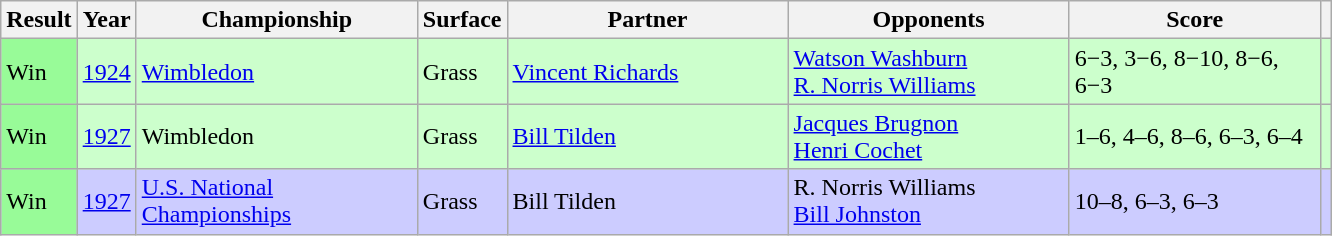<table class="sortable wikitable">
<tr>
<th style="width:40px">Result</th>
<th style="width:30px">Year</th>
<th style="width:180px">Championship</th>
<th style="width:50px">Surface</th>
<th style="width:180px">Partner</th>
<th style="width:180px">Opponents</th>
<th style="width:160px" class="unsortable">Score</th>
<th width:25 class="unsortable"></th>
</tr>
<tr style="background:#ccffcc;">
<td style="background:#98fb98;">Win</td>
<td><a href='#'>1924</a></td>
<td><a href='#'>Wimbledon</a></td>
<td>Grass</td>
<td> <a href='#'>Vincent Richards</a></td>
<td> <a href='#'>Watson Washburn</a><br> <a href='#'>R. Norris Williams</a></td>
<td>6−3, 3−6, 8−10, 8−6, 6−3</td>
<td></td>
</tr>
<tr style="background:#ccffcc;">
<td style="background:#98fb98;">Win</td>
<td><a href='#'>1927</a></td>
<td>Wimbledon</td>
<td>Grass</td>
<td> <a href='#'>Bill Tilden</a></td>
<td> <a href='#'>Jacques Brugnon</a><br> <a href='#'>Henri Cochet</a></td>
<td>1–6, 4–6, 8–6, 6–3, 6–4</td>
<td></td>
</tr>
<tr bgcolor="#ccf">
<td style="background:#98fb98;">Win</td>
<td><a href='#'>1927</a></td>
<td><a href='#'>U.S. National Championships</a></td>
<td>Grass</td>
<td> Bill Tilden</td>
<td> R. Norris Williams<br> <a href='#'>Bill Johnston</a></td>
<td>10–8, 6–3, 6–3</td>
<td></td>
</tr>
</table>
